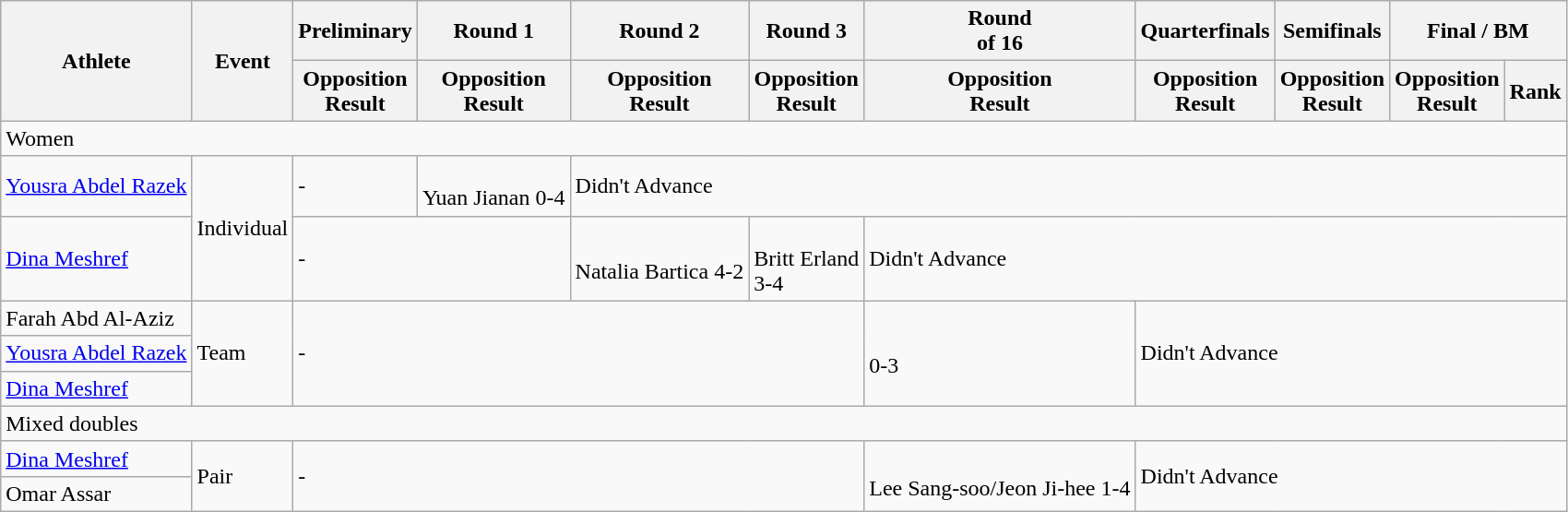<table class="wikitable">
<tr>
<th rowspan="2">Athlete</th>
<th rowspan="2">Event</th>
<th>Preliminary</th>
<th>Round 1</th>
<th>Round 2</th>
<th>Round 3</th>
<th>Round<br>of 16</th>
<th>Quarterfinals</th>
<th>Semifinals</th>
<th colspan="2">Final / <abbr>BM</abbr></th>
</tr>
<tr>
<th>Opposition<br>Result</th>
<th>Opposition<br>Result</th>
<th>Opposition<br>Result</th>
<th>Opposition<br>Result</th>
<th>Opposition<br>Result</th>
<th>Opposition<br>Result</th>
<th>Opposition<br>Result</th>
<th>Opposition<br>Result</th>
<th>Rank</th>
</tr>
<tr>
<td colspan="11">Women</td>
</tr>
<tr>
<td><a href='#'>Yousra Abdel Razek</a></td>
<td rowspan="2">Individual</td>
<td>-</td>
<td><br>Yuan Jianan
0-4</td>
<td colspan="7">Didn't Advance</td>
</tr>
<tr>
<td><a href='#'>Dina Meshref</a></td>
<td colspan="2">-</td>
<td><br>Natalia Bartica
4-2</td>
<td><br>Britt Erland<br>3-4</td>
<td colspan="5">Didn't Advance</td>
</tr>
<tr>
<td>Farah Abd Al-Aziz</td>
<td rowspan="3">Team</td>
<td colspan="4" rowspan="3">-</td>
<td rowspan="3"><br>0-3</td>
<td colspan="4" rowspan="3">Didn't Advance</td>
</tr>
<tr>
<td><a href='#'>Yousra Abdel Razek</a></td>
</tr>
<tr>
<td><a href='#'>Dina Meshref</a></td>
</tr>
<tr>
<td colspan="11">Mixed doubles</td>
</tr>
<tr>
<td><a href='#'>Dina Meshref</a></td>
<td rowspan="2">Pair</td>
<td colspan="4" rowspan="2">-</td>
<td rowspan="2"><br>Lee Sang-soo/Jeon Ji-hee
1-4</td>
<td colspan="4" rowspan="2">Didn't Advance</td>
</tr>
<tr>
<td>Omar Assar</td>
</tr>
</table>
